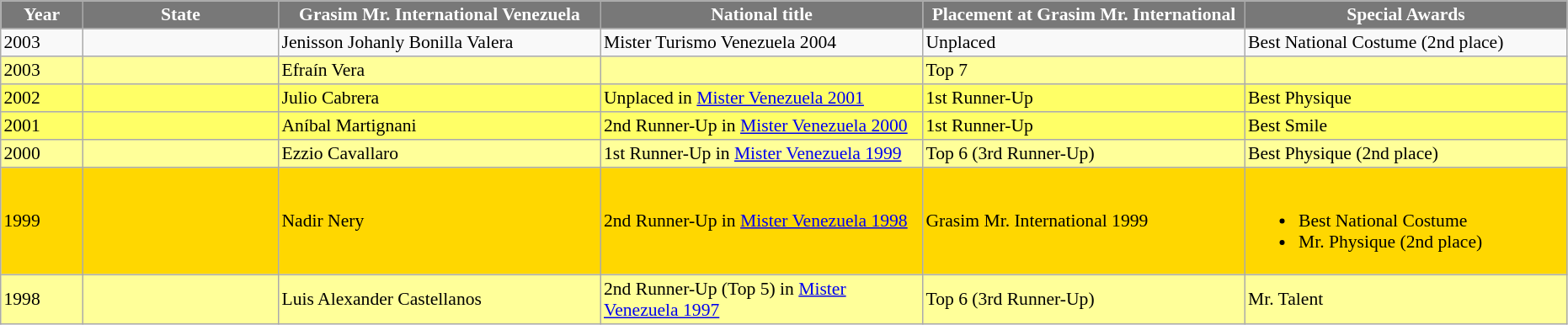<table class="sortable" border="5" cellpadding="2" cellspacing="0" align=" 0 1em 0 0" style="background: #f9f9f9; border: 1px #aaa solid; border-collapse: collapse; font-size: 90%">
<tr>
<th width="60" style="background-color:#787878;color:#FFFFFF;">Year</th>
<th width="150" style="background-color:#787878;color:#FFFFFF;">State</th>
<th width="250" style="background-color:#787878;color:#FFFFFF;">Grasim Mr. International Venezuela</th>
<th width="250" style="background-color:#787878;color:#FFFFFF;">National title</th>
<th width="250" style="background-color:#787878;color:#FFFFFF;">Placement at Grasim Mr. International</th>
<th width="250" style="background-color:#787878;color:#FFFFFF;">Special Awards</th>
</tr>
<tr>
<td>2003</td>
<td></td>
<td>Jenisson Johanly Bonilla Valera</td>
<td>Mister Turismo Venezuela 2004</td>
<td>Unplaced</td>
<td>Best National Costume (2nd place)</td>
</tr>
<tr bgcolor="#FFFF99">
<td>2003</td>
<td></td>
<td>Efraín Vera</td>
<td></td>
<td>Top 7</td>
<td></td>
</tr>
<tr bgcolor="#FFFF66">
<td>2002</td>
<td></td>
<td>Julio Cabrera</td>
<td>Unplaced in <a href='#'>Mister Venezuela 2001</a></td>
<td>1st Runner-Up</td>
<td>Best Physique</td>
</tr>
<tr bgcolor="#FFFF66">
<td>2001</td>
<td></td>
<td>Aníbal Martignani</td>
<td>2nd Runner-Up in <a href='#'>Mister Venezuela 2000</a></td>
<td>1st Runner-Up</td>
<td>Best Smile</td>
</tr>
<tr bgcolor="#FFFF99">
<td>2000</td>
<td></td>
<td>Ezzio Cavallaro</td>
<td>1st Runner-Up in <a href='#'>Mister Venezuela 1999</a></td>
<td>Top 6 (3rd Runner-Up)</td>
<td>Best Physique (2nd place)</td>
</tr>
<tr bgcolor="gold">
<td>1999</td>
<td></td>
<td>Nadir Nery</td>
<td>2nd Runner-Up in <a href='#'>Mister Venezuela 1998</a></td>
<td>Grasim Mr. International 1999</td>
<td><br><ul><li>Best National Costume</li><li>Mr. Physique (2nd place)</li></ul></td>
</tr>
<tr bgcolor="#FFFF99">
<td>1998</td>
<td></td>
<td>Luis Alexander Castellanos</td>
<td>2nd Runner-Up (Top 5) in <a href='#'>Mister Venezuela 1997</a></td>
<td>Top 6 (3rd Runner-Up)</td>
<td>Mr. Talent</td>
</tr>
</table>
